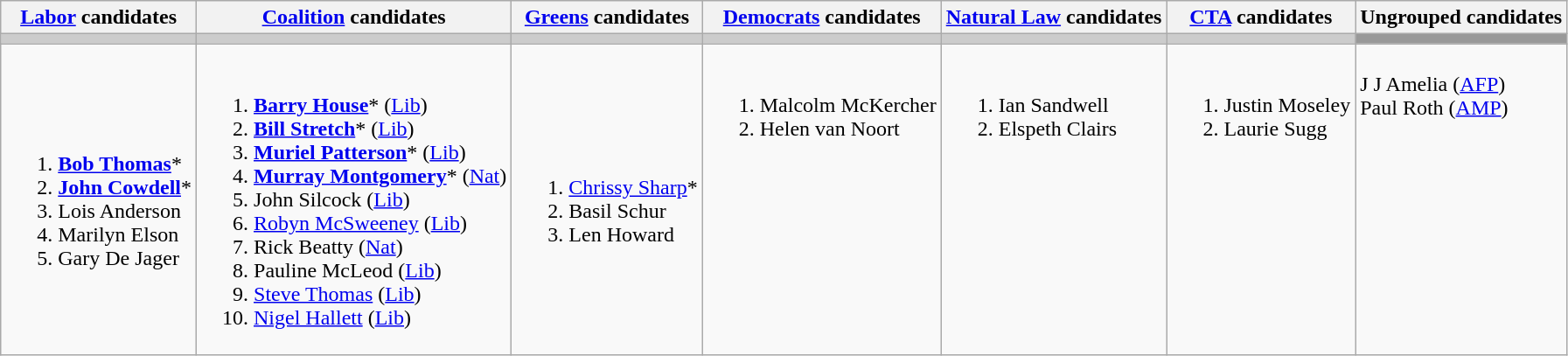<table class="wikitable">
<tr>
<th><a href='#'>Labor</a> candidates</th>
<th><a href='#'>Coalition</a> candidates</th>
<th><a href='#'>Greens</a> candidates</th>
<th><a href='#'>Democrats</a> candidates</th>
<th><a href='#'>Natural Law</a> candidates</th>
<th><a href='#'>CTA</a> candidates</th>
<th>Ungrouped candidates</th>
</tr>
<tr bgcolor="#cccccc">
<td></td>
<td></td>
<td></td>
<td></td>
<td></td>
<td></td>
<td bgcolor="#999999"></td>
</tr>
<tr>
<td><br><ol><li><strong><a href='#'>Bob Thomas</a></strong>*</li><li><strong><a href='#'>John Cowdell</a></strong>*</li><li>Lois Anderson</li><li>Marilyn Elson</li><li>Gary De Jager</li></ol></td>
<td><br><ol><li><strong><a href='#'>Barry House</a></strong>* (<a href='#'>Lib</a>)</li><li><strong><a href='#'>Bill Stretch</a></strong>* (<a href='#'>Lib</a>)</li><li><strong><a href='#'>Muriel Patterson</a></strong>* (<a href='#'>Lib</a>)</li><li><strong><a href='#'>Murray Montgomery</a></strong>* (<a href='#'>Nat</a>)</li><li>John Silcock (<a href='#'>Lib</a>)</li><li><a href='#'>Robyn McSweeney</a> (<a href='#'>Lib</a>)</li><li>Rick Beatty (<a href='#'>Nat</a>)</li><li>Pauline McLeod (<a href='#'>Lib</a>)</li><li><a href='#'>Steve Thomas</a> (<a href='#'>Lib</a>)</li><li><a href='#'>Nigel Hallett</a> (<a href='#'>Lib</a>)</li></ol></td>
<td><br><ol><li><a href='#'>Chrissy Sharp</a>*</li><li>Basil Schur</li><li>Len Howard</li></ol></td>
<td valign=top><br><ol><li>Malcolm McKercher</li><li>Helen van Noort</li></ol></td>
<td valign=top><br><ol><li>Ian Sandwell</li><li>Elspeth Clairs</li></ol></td>
<td valign=top><br><ol><li>Justin Moseley</li><li>Laurie Sugg</li></ol></td>
<td valign=top><br>J J Amelia (<a href='#'>AFP</a>) <br>
Paul Roth (<a href='#'>AMP</a>)</td>
</tr>
</table>
